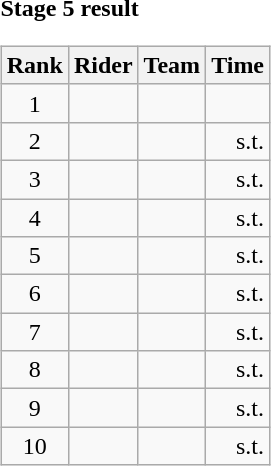<table>
<tr>
<td><strong>Stage 5 result</strong><br><table class="wikitable">
<tr>
<th scope="col">Rank</th>
<th scope="col">Rider</th>
<th scope="col">Team</th>
<th scope="col">Time</th>
</tr>
<tr>
<td style="text-align:center;">1</td>
<td></td>
<td></td>
<td style="text-align:right;"></td>
</tr>
<tr>
<td style="text-align:center;">2</td>
<td></td>
<td></td>
<td style="text-align:right;">s.t.</td>
</tr>
<tr>
<td style="text-align:center;">3</td>
<td></td>
<td></td>
<td style="text-align:right;">s.t.</td>
</tr>
<tr>
<td style="text-align:center;">4</td>
<td></td>
<td></td>
<td style="text-align:right;">s.t.</td>
</tr>
<tr>
<td style="text-align:center;">5</td>
<td></td>
<td></td>
<td style="text-align:right;">s.t.</td>
</tr>
<tr>
<td style="text-align:center;">6</td>
<td></td>
<td></td>
<td style="text-align:right;">s.t.</td>
</tr>
<tr>
<td style="text-align:center;">7</td>
<td></td>
<td></td>
<td style="text-align:right;">s.t.</td>
</tr>
<tr>
<td style="text-align:center;">8</td>
<td></td>
<td></td>
<td style="text-align:right;">s.t.</td>
</tr>
<tr>
<td style="text-align:center;">9</td>
<td></td>
<td></td>
<td style="text-align:right;">s.t.</td>
</tr>
<tr>
<td style="text-align:center;">10</td>
<td></td>
<td></td>
<td style="text-align:right;">s.t.</td>
</tr>
</table>
</td>
</tr>
</table>
